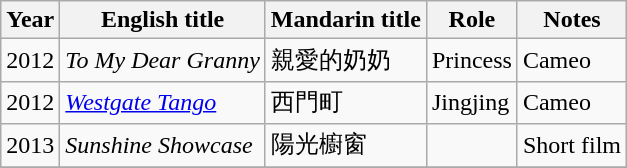<table class="wikitable sortable">
<tr>
<th>Year</th>
<th>English title</th>
<th>Mandarin title</th>
<th>Role</th>
<th class="unsortable">Notes</th>
</tr>
<tr>
<td>2012</td>
<td><em>To My Dear Granny</em></td>
<td>親愛的奶奶</td>
<td>Princess</td>
<td>Cameo</td>
</tr>
<tr>
<td>2012</td>
<td><em><a href='#'>Westgate Tango</a></em></td>
<td>西門町</td>
<td>Jingjing</td>
<td>Cameo</td>
</tr>
<tr>
<td>2013</td>
<td><em>Sunshine Showcase</em></td>
<td>陽光櫥窗</td>
<td></td>
<td>Short film</td>
</tr>
<tr>
</tr>
</table>
